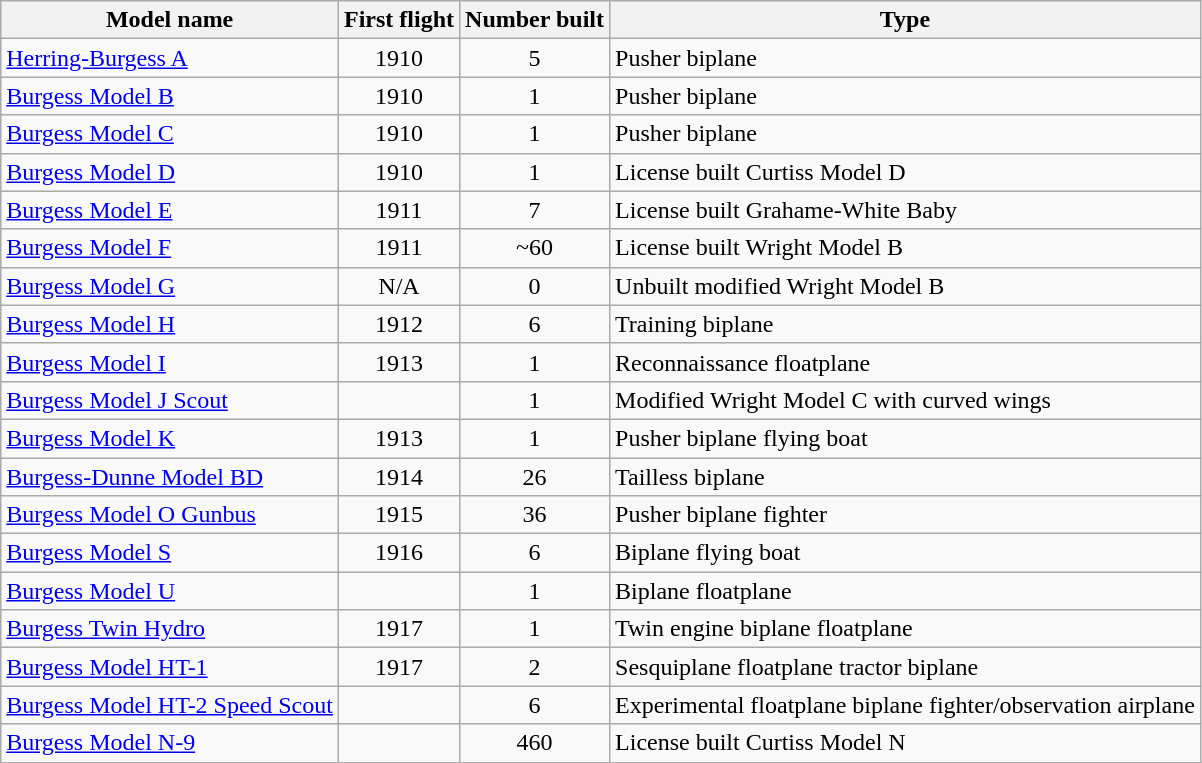<table class="wikitable sortable">
<tr>
<th>Model name</th>
<th>First flight</th>
<th>Number built</th>
<th>Type</th>
</tr>
<tr>
<td align=left><a href='#'>Herring-Burgess A</a></td>
<td align=center>1910</td>
<td align=center>5</td>
<td align=left>Pusher biplane</td>
</tr>
<tr>
<td align=left><a href='#'>Burgess Model B</a></td>
<td align=center>1910</td>
<td align=center>1</td>
<td align=left>Pusher biplane</td>
</tr>
<tr>
<td align=left><a href='#'>Burgess Model C</a></td>
<td align=center>1910</td>
<td align=center>1</td>
<td align=left>Pusher biplane</td>
</tr>
<tr>
<td align=left><a href='#'>Burgess Model D</a></td>
<td align=center>1910</td>
<td align=center>1</td>
<td align=left>License built Curtiss Model D</td>
</tr>
<tr>
<td align=left><a href='#'>Burgess Model E</a></td>
<td align=center>1911</td>
<td align=center>7</td>
<td align=left>License built Grahame-White Baby</td>
</tr>
<tr>
<td align=left><a href='#'>Burgess Model F</a></td>
<td align=center>1911</td>
<td align=center>~60</td>
<td align=left>License built Wright Model B</td>
</tr>
<tr>
<td align=left><a href='#'>Burgess Model G</a></td>
<td align=center>N/A</td>
<td align=center>0</td>
<td align=left>Unbuilt modified Wright Model B</td>
</tr>
<tr>
<td align=left><a href='#'>Burgess Model H</a></td>
<td align=center>1912</td>
<td align=center>6</td>
<td align=left>Training biplane</td>
</tr>
<tr>
<td align=left><a href='#'>Burgess Model I</a></td>
<td align=center>1913</td>
<td align=center>1</td>
<td align=left>Reconnaissance floatplane</td>
</tr>
<tr>
<td align=left><a href='#'>Burgess Model J Scout</a></td>
<td align=center></td>
<td align=center>1</td>
<td align=left>Modified Wright Model C with curved wings</td>
</tr>
<tr>
<td align=left><a href='#'>Burgess Model K</a></td>
<td align=center>1913</td>
<td align=center>1</td>
<td align=left>Pusher biplane flying boat</td>
</tr>
<tr>
<td align=left><a href='#'>Burgess-Dunne Model BD</a></td>
<td align=center>1914</td>
<td align=center>26</td>
<td align=left>Tailless biplane</td>
</tr>
<tr>
<td align=left><a href='#'>Burgess Model O Gunbus</a></td>
<td align=center>1915</td>
<td align=center>36</td>
<td align=left>Pusher biplane fighter</td>
</tr>
<tr>
<td align=left><a href='#'>Burgess Model S</a></td>
<td align=center>1916</td>
<td align=center>6</td>
<td align=left>Biplane flying boat</td>
</tr>
<tr>
<td align=left><a href='#'>Burgess Model U</a></td>
<td align=center></td>
<td align=center>1</td>
<td align=left>Biplane floatplane</td>
</tr>
<tr>
<td align=left><a href='#'>Burgess Twin Hydro</a></td>
<td align=center>1917</td>
<td align=center>1</td>
<td align=left>Twin engine biplane floatplane</td>
</tr>
<tr>
<td align=left><a href='#'>Burgess Model HT-1</a></td>
<td align=center>1917</td>
<td align=center>2</td>
<td align=left>Sesquiplane floatplane tractor biplane</td>
</tr>
<tr>
<td align=left><a href='#'>Burgess Model HT-2 Speed Scout</a></td>
<td align=center></td>
<td align=center>6</td>
<td align=left>Experimental floatplane biplane fighter/observation airplane</td>
</tr>
<tr>
<td align=left><a href='#'>Burgess Model N-9</a></td>
<td align=center></td>
<td align=center>460</td>
<td align=left>License built Curtiss Model N</td>
</tr>
<tr>
</tr>
</table>
